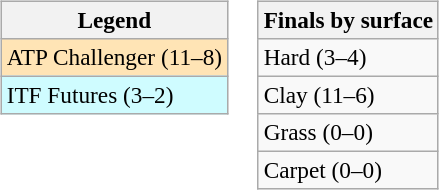<table>
<tr valign=top>
<td><br><table class=wikitable style=font-size:97%>
<tr>
<th>Legend</th>
</tr>
<tr bgcolor=moccasin>
<td>ATP Challenger (11–8)</td>
</tr>
<tr bgcolor=cffcff>
<td>ITF Futures (3–2)</td>
</tr>
</table>
</td>
<td><br><table class=wikitable style=font-size:97%>
<tr>
<th>Finals by surface</th>
</tr>
<tr>
<td>Hard (3–4)</td>
</tr>
<tr>
<td>Clay (11–6)</td>
</tr>
<tr>
<td>Grass (0–0)</td>
</tr>
<tr>
<td>Carpet (0–0)</td>
</tr>
</table>
</td>
</tr>
</table>
